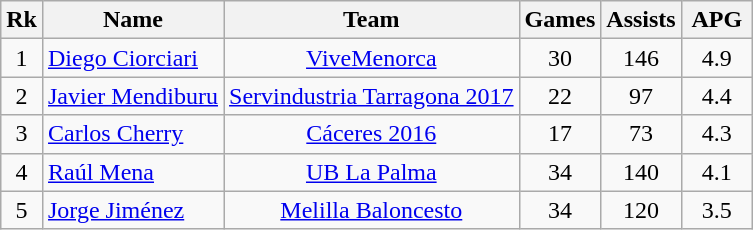<table class="wikitable" style="text-align: center;">
<tr>
<th>Rk</th>
<th>Name</th>
<th>Team</th>
<th>Games</th>
<th>Assists</th>
<th width=40>APG</th>
</tr>
<tr>
<td>1</td>
<td align="left"> <a href='#'>Diego Ciorciari</a></td>
<td><a href='#'>ViveMenorca</a></td>
<td>30</td>
<td>146</td>
<td>4.9</td>
</tr>
<tr>
<td>2</td>
<td align="left"> <a href='#'>Javier Mendiburu</a></td>
<td><a href='#'>Servindustria Tarragona 2017</a></td>
<td>22</td>
<td>97</td>
<td>4.4</td>
</tr>
<tr>
<td>3</td>
<td align="left"> <a href='#'>Carlos Cherry</a></td>
<td><a href='#'>Cáceres 2016</a></td>
<td>17</td>
<td>73</td>
<td>4.3</td>
</tr>
<tr>
<td>4</td>
<td align="left"> <a href='#'>Raúl Mena</a></td>
<td><a href='#'>UB La Palma</a></td>
<td>34</td>
<td>140</td>
<td>4.1</td>
</tr>
<tr>
<td>5</td>
<td align="left"> <a href='#'>Jorge Jiménez</a></td>
<td><a href='#'>Melilla Baloncesto</a></td>
<td>34</td>
<td>120</td>
<td>3.5</td>
</tr>
</table>
